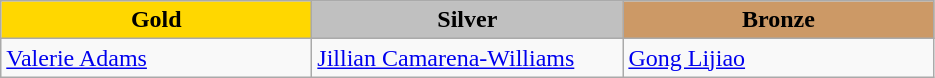<table class="wikitable" style="text-align:left">
<tr align="center">
<td width=200 bgcolor=gold><strong>Gold</strong></td>
<td width=200 bgcolor=silver><strong>Silver</strong></td>
<td width=200 bgcolor=CC9966><strong>Bronze</strong></td>
</tr>
<tr>
<td><a href='#'>Valerie Adams</a><br><em></em></td>
<td><a href='#'>Jillian Camarena-Williams</a><br><em></em></td>
<td><a href='#'>Gong Lijiao</a><br><em></em></td>
</tr>
</table>
